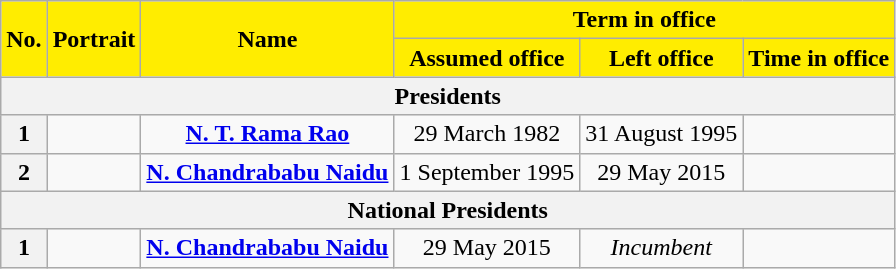<table class="wikitable sortable" style="text-align:center;">
<tr>
<th rowspan=2 style="background-color:#FFED00;color:black">No.</th>
<th rowspan=2 style="background-color:#FFED00;color:black">Portrait</th>
<th rowspan=2 style="background-color:#FFED00;color:black">Name<br></th>
<th colspan=3 style="background-color:#FFED00;color:black">Term in office</th>
</tr>
<tr>
<th style="background-color:#FFED00;color:black">Assumed office</th>
<th style="background-color:#FFED00;color:black">Left office</th>
<th style="background-color:#FFED00;color:black">Time in office</th>
</tr>
<tr>
<th colspan=6>Presidents</th>
</tr>
<tr>
<th>1</th>
<td></td>
<td><strong><a href='#'>N. T. Rama Rao</a></strong><br></td>
<td>29 March 1982</td>
<td>31 August 1995</td>
<td></td>
</tr>
<tr>
<th>2</th>
<td></td>
<td><strong><a href='#'>N. Chandrababu Naidu</a></strong><br></td>
<td>1 September 1995</td>
<td>29 May 2015</td>
<td></td>
</tr>
<tr>
<th colspan=6>National Presidents</th>
</tr>
<tr>
<th>1</th>
<td></td>
<td><strong><a href='#'>N. Chandrababu Naidu</a></strong><br></td>
<td>29 May 2015</td>
<td><em>Incumbent</em></td>
<td></td>
</tr>
</table>
